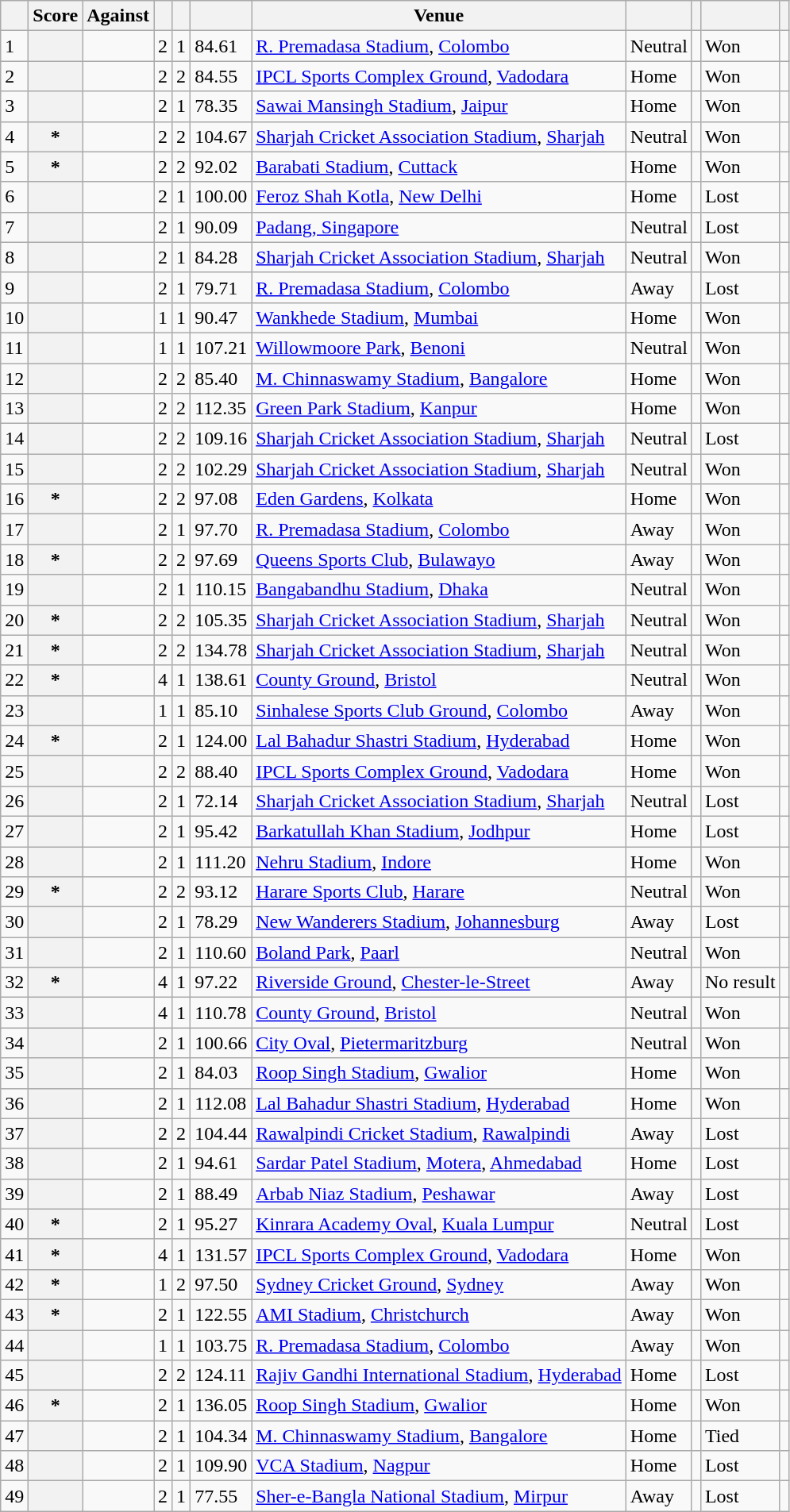<table class="wikitable plainrowheaders sortable">
<tr>
<th scope="col"></th>
<th scope="col">Score</th>
<th scope="col">Against</th>
<th scope="col"><a href='#'></a></th>
<th scope="col"><a href='#'></a></th>
<th scope="col"><a href='#'></a></th>
<th scope="col">Venue</th>
<th scope="col"></th>
<th scope="col"></th>
<th scope="col"></th>
<th scope="col" class="unsortable"></th>
</tr>
<tr>
<td>1</td>
<th scope="row"> </th>
<td></td>
<td>2</td>
<td>1</td>
<td>84.61</td>
<td><a href='#'>R. Premadasa Stadium</a>, <a href='#'>Colombo</a></td>
<td>Neutral</td>
<td></td>
<td>Won</td>
<td></td>
</tr>
<tr>
<td>2</td>
<th scope="row"> </th>
<td></td>
<td>2</td>
<td>2</td>
<td>84.55</td>
<td><a href='#'>IPCL Sports Complex Ground</a>, <a href='#'>Vadodara</a></td>
<td>Home</td>
<td></td>
<td>Won</td>
<td></td>
</tr>
<tr>
<td>3</td>
<th scope="row"></th>
<td></td>
<td>2</td>
<td>1</td>
<td>78.35</td>
<td><a href='#'>Sawai Mansingh Stadium</a>, <a href='#'>Jaipur</a></td>
<td>Home</td>
<td></td>
<td>Won</td>
<td></td>
</tr>
<tr>
<td>4</td>
<th scope="row">* </th>
<td></td>
<td>2</td>
<td>2</td>
<td>104.67</td>
<td><a href='#'>Sharjah Cricket Association Stadium</a>, <a href='#'>Sharjah</a></td>
<td>Neutral</td>
<td></td>
<td>Won</td>
<td></td>
</tr>
<tr>
<td>5</td>
<th scope="row">* </th>
<td></td>
<td>2</td>
<td>2</td>
<td>92.02</td>
<td><a href='#'>Barabati Stadium</a>, <a href='#'>Cuttack</a></td>
<td>Home</td>
<td></td>
<td>Won</td>
<td></td>
</tr>
<tr>
<td>6</td>
<th scope="row"></th>
<td></td>
<td>2</td>
<td>1</td>
<td>100.00</td>
<td><a href='#'>Feroz Shah Kotla</a>, <a href='#'>New Delhi</a></td>
<td>Home</td>
<td></td>
<td>Lost</td>
<td></td>
</tr>
<tr>
<td>7</td>
<th scope="row"></th>
<td></td>
<td>2</td>
<td>1</td>
<td>90.09</td>
<td><a href='#'>Padang, Singapore</a></td>
<td>Neutral</td>
<td></td>
<td>Lost</td>
<td></td>
</tr>
<tr>
<td>8</td>
<th scope="row"> </th>
<td></td>
<td>2</td>
<td>1</td>
<td>84.28</td>
<td><a href='#'>Sharjah Cricket Association Stadium</a>, <a href='#'>Sharjah</a></td>
<td>Neutral</td>
<td></td>
<td>Won</td>
<td></td>
</tr>
<tr>
<td>9</td>
<th scope="row"> </th>
<td></td>
<td>2</td>
<td>1</td>
<td>79.71</td>
<td><a href='#'>R. Premadasa Stadium</a>, <a href='#'>Colombo</a></td>
<td>Away</td>
<td></td>
<td>Lost</td>
<td></td>
</tr>
<tr>
<td>10</td>
<th scope="row">  </th>
<td></td>
<td>1</td>
<td>1</td>
<td>90.47</td>
<td><a href='#'>Wankhede Stadium</a>, <a href='#'>Mumbai</a></td>
<td>Home</td>
<td></td>
<td>Won</td>
<td></td>
</tr>
<tr>
<td>11</td>
<th scope="row">  </th>
<td></td>
<td>1</td>
<td>1</td>
<td>107.21</td>
<td><a href='#'>Willowmoore Park</a>, <a href='#'>Benoni</a></td>
<td>Neutral</td>
<td></td>
<td>Won</td>
<td></td>
</tr>
<tr>
<td>12</td>
<th scope="row">  </th>
<td></td>
<td>2</td>
<td>2</td>
<td>85.40</td>
<td><a href='#'>M. Chinnaswamy Stadium</a>, <a href='#'>Bangalore</a></td>
<td>Home</td>
<td></td>
<td>Won</td>
<td></td>
</tr>
<tr>
<td>13</td>
<th scope="row"> </th>
<td></td>
<td>2</td>
<td>2</td>
<td>112.35</td>
<td><a href='#'>Green Park Stadium</a>, <a href='#'>Kanpur</a></td>
<td>Home</td>
<td></td>
<td>Won</td>
<td></td>
</tr>
<tr>
<td>14</td>
<th scope="row"> </th>
<td></td>
<td>2</td>
<td>2</td>
<td>109.16</td>
<td><a href='#'>Sharjah Cricket Association Stadium</a>, <a href='#'>Sharjah</a></td>
<td>Neutral</td>
<td></td>
<td>Lost</td>
<td></td>
</tr>
<tr>
<td>15</td>
<th scope="row"> </th>
<td></td>
<td>2</td>
<td>2</td>
<td>102.29</td>
<td><a href='#'>Sharjah Cricket Association Stadium</a>, <a href='#'>Sharjah</a></td>
<td>Neutral</td>
<td></td>
<td>Won</td>
<td></td>
</tr>
<tr>
<td>16</td>
<th scope="row">* </th>
<td></td>
<td>2</td>
<td>2</td>
<td>97.08</td>
<td><a href='#'>Eden Gardens</a>, <a href='#'>Kolkata</a></td>
<td>Home</td>
<td></td>
<td>Won</td>
<td></td>
</tr>
<tr>
<td>17</td>
<th scope="row"> </th>
<td></td>
<td>2</td>
<td>1</td>
<td>97.70</td>
<td><a href='#'>R. Premadasa Stadium</a>, <a href='#'>Colombo</a></td>
<td>Away</td>
<td></td>
<td>Won</td>
<td></td>
</tr>
<tr>
<td>18</td>
<th scope="row">* </th>
<td></td>
<td>2</td>
<td>2</td>
<td>97.69</td>
<td><a href='#'>Queens Sports Club</a>, <a href='#'>Bulawayo</a></td>
<td>Away</td>
<td></td>
<td>Won</td>
<td></td>
</tr>
<tr>
<td>19</td>
<th scope="row"> </th>
<td></td>
<td>2</td>
<td>1</td>
<td>110.15</td>
<td><a href='#'>Bangabandhu Stadium</a>, <a href='#'>Dhaka</a></td>
<td>Neutral</td>
<td></td>
<td>Won</td>
<td></td>
</tr>
<tr>
<td>20</td>
<th scope="row">* </th>
<td></td>
<td>2</td>
<td>2</td>
<td>105.35</td>
<td><a href='#'>Sharjah Cricket Association Stadium</a>, <a href='#'>Sharjah</a></td>
<td>Neutral</td>
<td></td>
<td>Won</td>
<td></td>
</tr>
<tr>
<td>21</td>
<th scope="row">* </th>
<td></td>
<td>2</td>
<td>2</td>
<td>134.78</td>
<td><a href='#'>Sharjah Cricket Association Stadium</a>, <a href='#'>Sharjah</a></td>
<td>Neutral</td>
<td></td>
<td>Won</td>
<td></td>
</tr>
<tr>
<td>22</td>
<th scope="row">* </th>
<td></td>
<td>4</td>
<td>1</td>
<td>138.61</td>
<td><a href='#'>County Ground</a>, <a href='#'>Bristol</a></td>
<td>Neutral</td>
<td></td>
<td>Won</td>
<td></td>
</tr>
<tr>
<td>23</td>
<th scope="row"> </th>
<td></td>
<td>1</td>
<td>1</td>
<td>85.10</td>
<td><a href='#'>Sinhalese Sports Club Ground</a>, <a href='#'>Colombo</a></td>
<td>Away</td>
<td></td>
<td>Won</td>
<td></td>
</tr>
<tr>
<td>24</td>
<th scope="row">*  </th>
<td></td>
<td>2</td>
<td>1</td>
<td>124.00</td>
<td><a href='#'>Lal Bahadur Shastri Stadium</a>, <a href='#'>Hyderabad</a></td>
<td>Home</td>
<td></td>
<td>Won</td>
<td></td>
</tr>
<tr>
<td>25</td>
<th scope="row"> </th>
<td></td>
<td>2</td>
<td>2</td>
<td>88.40</td>
<td><a href='#'>IPCL Sports Complex Ground</a>, <a href='#'>Vadodara</a></td>
<td>Home</td>
<td></td>
<td>Won</td>
<td></td>
</tr>
<tr>
<td>26</td>
<th scope="row"> </th>
<td></td>
<td>2</td>
<td>1</td>
<td>72.14</td>
<td><a href='#'>Sharjah Cricket Association Stadium</a>, <a href='#'>Sharjah</a></td>
<td>Neutral</td>
<td></td>
<td>Lost</td>
<td></td>
</tr>
<tr>
<td>27</td>
<th scope="row"></th>
<td></td>
<td>2</td>
<td>1</td>
<td>95.42</td>
<td><a href='#'>Barkatullah Khan Stadium</a>, <a href='#'>Jodhpur</a></td>
<td>Home</td>
<td></td>
<td>Lost</td>
<td></td>
</tr>
<tr>
<td>28</td>
<th scope="row"> </th>
<td></td>
<td>2</td>
<td>1</td>
<td>111.20</td>
<td><a href='#'>Nehru Stadium</a>, <a href='#'>Indore</a></td>
<td>Home</td>
<td></td>
<td>Won</td>
<td></td>
</tr>
<tr>
<td>29</td>
<th scope="row">* </th>
<td></td>
<td>2</td>
<td>2</td>
<td>93.12</td>
<td><a href='#'>Harare Sports Club</a>, <a href='#'>Harare</a></td>
<td>Neutral</td>
<td></td>
<td>Won</td>
<td></td>
</tr>
<tr>
<td>30</td>
<th scope="row"></th>
<td></td>
<td>2</td>
<td>1</td>
<td>78.29</td>
<td><a href='#'>New Wanderers Stadium</a>, <a href='#'>Johannesburg</a></td>
<td>Away</td>
<td></td>
<td>Lost</td>
<td></td>
</tr>
<tr>
<td>31</td>
<th scope="row"> </th>
<td></td>
<td>2</td>
<td>1</td>
<td>110.60</td>
<td><a href='#'>Boland Park</a>, <a href='#'>Paarl</a></td>
<td>Neutral</td>
<td></td>
<td>Won</td>
<td></td>
</tr>
<tr>
<td>32</td>
<th scope="row">*</th>
<td></td>
<td>4</td>
<td>1</td>
<td>97.22</td>
<td><a href='#'>Riverside Ground</a>, <a href='#'>Chester-le-Street</a></td>
<td>Away</td>
<td></td>
<td>No result</td>
<td></td>
</tr>
<tr>
<td>33</td>
<th scope="row"> </th>
<td></td>
<td>4</td>
<td>1</td>
<td>110.78</td>
<td><a href='#'>County Ground</a>, <a href='#'>Bristol</a></td>
<td>Neutral</td>
<td></td>
<td>Won</td>
<td></td>
</tr>
<tr>
<td>34</td>
<th scope="row"> </th>
<td></td>
<td>2</td>
<td>1</td>
<td>100.66</td>
<td><a href='#'>City Oval</a>, <a href='#'>Pietermaritzburg</a></td>
<td>Neutral</td>
<td></td>
<td>Won</td>
<td></td>
</tr>
<tr>
<td>35</td>
<th scope="row"> </th>
<td></td>
<td>2</td>
<td>1</td>
<td>84.03</td>
<td><a href='#'>Roop Singh Stadium</a>, <a href='#'>Gwalior</a></td>
<td>Home</td>
<td></td>
<td>Won</td>
<td></td>
</tr>
<tr>
<td>36</td>
<th scope="row"></th>
<td></td>
<td>2</td>
<td>1</td>
<td>112.08</td>
<td><a href='#'>Lal Bahadur Shastri Stadium</a>, <a href='#'>Hyderabad</a></td>
<td>Home</td>
<td></td>
<td>Won</td>
<td></td>
</tr>
<tr>
<td>37</td>
<th scope="row"> </th>
<td></td>
<td>2</td>
<td>2</td>
<td>104.44</td>
<td><a href='#'>Rawalpindi Cricket Stadium</a>, <a href='#'>Rawalpindi</a></td>
<td>Away</td>
<td></td>
<td>Lost</td>
<td></td>
</tr>
<tr>
<td>38</td>
<th scope="row"></th>
<td></td>
<td>2</td>
<td>1</td>
<td>94.61</td>
<td><a href='#'>Sardar Patel Stadium</a>, <a href='#'>Motera</a>, <a href='#'>Ahmedabad</a></td>
<td>Home</td>
<td></td>
<td>Lost</td>
<td></td>
</tr>
<tr>
<td>39</td>
<th scope="row"></th>
<td></td>
<td>2</td>
<td>1</td>
<td>88.49</td>
<td><a href='#'>Arbab Niaz Stadium</a>, <a href='#'>Peshawar</a></td>
<td>Away</td>
<td></td>
<td>Lost</td>
<td></td>
</tr>
<tr>
<td>40</td>
<th scope="row">*</th>
<td></td>
<td>2</td>
<td>1</td>
<td>95.27</td>
<td><a href='#'>Kinrara Academy Oval</a>, <a href='#'>Kuala Lumpur</a></td>
<td>Neutral</td>
<td></td>
<td>Lost</td>
<td></td>
</tr>
<tr>
<td>41</td>
<th scope="row">*</th>
<td></td>
<td>4</td>
<td>1</td>
<td>131.57</td>
<td><a href='#'>IPCL Sports Complex Ground</a>, <a href='#'>Vadodara</a></td>
<td>Home</td>
<td></td>
<td>Won</td>
<td></td>
</tr>
<tr>
<td>42</td>
<th scope="row">* </th>
<td></td>
<td>1</td>
<td>2</td>
<td>97.50</td>
<td><a href='#'>Sydney Cricket Ground</a>, <a href='#'>Sydney</a></td>
<td>Away</td>
<td></td>
<td>Won</td>
<td></td>
</tr>
<tr>
<td>43</td>
<th scope="row">* </th>
<td></td>
<td>2</td>
<td>1</td>
<td>122.55</td>
<td><a href='#'>AMI Stadium</a>, <a href='#'>Christchurch</a></td>
<td>Away</td>
<td></td>
<td>Won</td>
<td></td>
</tr>
<tr>
<td>44</td>
<th scope="row"> </th>
<td></td>
<td>1</td>
<td>1</td>
<td>103.75</td>
<td><a href='#'>R. Premadasa Stadium</a>, <a href='#'>Colombo</a></td>
<td>Away</td>
<td></td>
<td>Won</td>
<td></td>
</tr>
<tr>
<td>45</td>
<th scope="row"> </th>
<td></td>
<td>2</td>
<td>2</td>
<td>124.11</td>
<td><a href='#'>Rajiv Gandhi International Stadium</a>, <a href='#'>Hyderabad</a></td>
<td>Home</td>
<td></td>
<td>Lost</td>
<td></td>
</tr>
<tr>
<td>46</td>
<th scope="row">* </th>
<td></td>
<td>2</td>
<td>1</td>
<td>136.05</td>
<td><a href='#'>Roop Singh Stadium</a>, <a href='#'>Gwalior</a></td>
<td>Home</td>
<td></td>
<td>Won</td>
<td></td>
</tr>
<tr>
<td>47</td>
<th scope="row"></th>
<td></td>
<td>2</td>
<td>1</td>
<td>104.34</td>
<td><a href='#'>M. Chinnaswamy Stadium</a>, <a href='#'>Bangalore</a></td>
<td>Home</td>
<td></td>
<td>Tied</td>
<td></td>
</tr>
<tr>
<td>48</td>
<th scope="row"></th>
<td></td>
<td>2</td>
<td>1</td>
<td>109.90</td>
<td><a href='#'>VCA Stadium</a>, <a href='#'>Nagpur</a></td>
<td>Home</td>
<td></td>
<td>Lost</td>
<td></td>
</tr>
<tr>
<td>49</td>
<th scope="row"></th>
<td></td>
<td>2</td>
<td>1</td>
<td>77.55</td>
<td><a href='#'>Sher-e-Bangla National Stadium</a>, <a href='#'>Mirpur</a></td>
<td>Away</td>
<td></td>
<td>Lost</td>
<td></td>
</tr>
</table>
